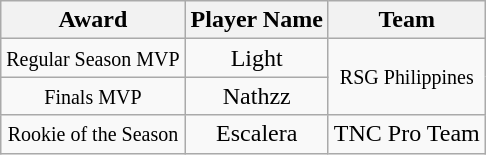<table class="wikitable" style="text-align: center;">
<tr>
<th>Award</th>
<th>Player Name</th>
<th>Team</th>
</tr>
<tr>
<td><small>Regular Season MVP</small></td>
<td>Light</td>
<td rowspan="2"><small>RSG Philippines</small></td>
</tr>
<tr>
<td><small>Finals MVP</small></td>
<td>Nathzz</td>
</tr>
<tr>
<td><small>Rookie of the Season</small></td>
<td>Escalera</td>
<td>TNC Pro Team</td>
</tr>
</table>
